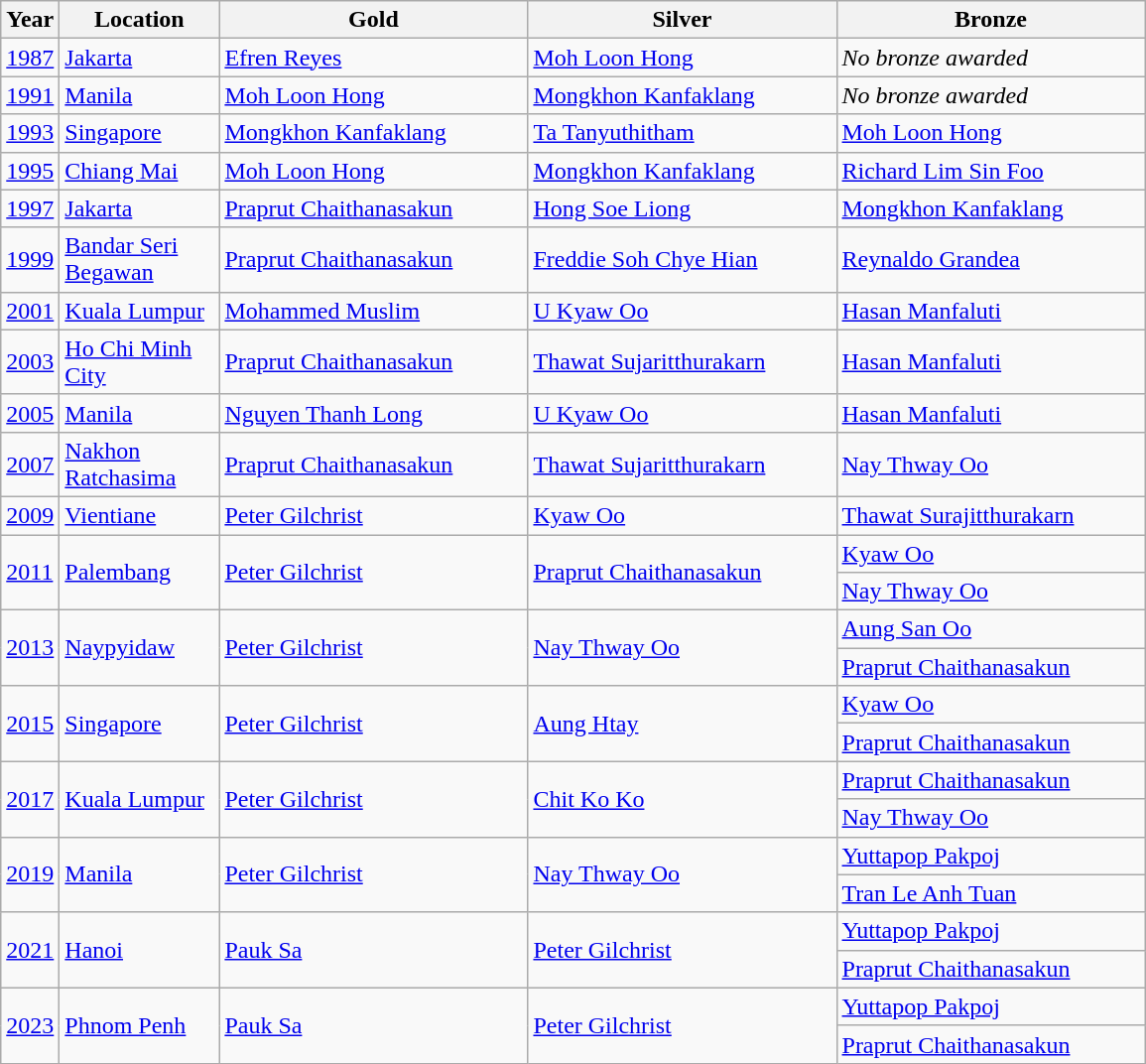<table class="wikitable">
<tr>
<th>Year</th>
<th width="100">Location</th>
<th width="200">Gold</th>
<th width="200">Silver</th>
<th width="200">Bronze</th>
</tr>
<tr>
<td><a href='#'>1987</a></td>
<td> <a href='#'>Jakarta</a></td>
<td> <a href='#'>Efren Reyes</a></td>
<td> <a href='#'>Moh Loon Hong</a></td>
<td><em>No bronze awarded</em></td>
</tr>
<tr>
<td><a href='#'>1991</a></td>
<td> <a href='#'>Manila</a></td>
<td> <a href='#'>Moh Loon Hong</a></td>
<td> <a href='#'>Mongkhon Kanfaklang</a></td>
<td><em>No bronze awarded</em></td>
</tr>
<tr>
<td><a href='#'>1993</a></td>
<td> <a href='#'>Singapore</a></td>
<td> <a href='#'>Mongkhon Kanfaklang</a></td>
<td> <a href='#'>Ta Tanyuthitham</a></td>
<td> <a href='#'>Moh Loon Hong</a></td>
</tr>
<tr>
<td><a href='#'>1995</a></td>
<td> <a href='#'>Chiang Mai</a></td>
<td> <a href='#'>Moh Loon Hong</a></td>
<td> <a href='#'>Mongkhon Kanfaklang</a></td>
<td> <a href='#'>Richard Lim Sin Foo</a></td>
</tr>
<tr>
<td><a href='#'>1997</a></td>
<td> <a href='#'>Jakarta</a></td>
<td> <a href='#'>Praprut Chaithanasakun</a></td>
<td> <a href='#'>Hong Soe Liong</a></td>
<td> <a href='#'>Mongkhon Kanfaklang</a></td>
</tr>
<tr>
<td><a href='#'>1999</a></td>
<td> <a href='#'>Bandar Seri Begawan</a></td>
<td> <a href='#'>Praprut Chaithanasakun</a></td>
<td> <a href='#'>Freddie Soh Chye Hian</a></td>
<td> <a href='#'>Reynaldo Grandea</a></td>
</tr>
<tr>
<td><a href='#'>2001</a></td>
<td> <a href='#'>Kuala Lumpur</a></td>
<td> <a href='#'>Mohammed Muslim</a></td>
<td> <a href='#'>U Kyaw Oo</a></td>
<td> <a href='#'>Hasan Manfaluti</a></td>
</tr>
<tr>
<td><a href='#'>2003</a></td>
<td> <a href='#'>Ho Chi Minh City</a></td>
<td> <a href='#'>Praprut Chaithanasakun</a></td>
<td> <a href='#'>Thawat Sujaritthurakarn</a></td>
<td> <a href='#'>Hasan Manfaluti</a></td>
</tr>
<tr>
<td><a href='#'>2005</a></td>
<td> <a href='#'>Manila</a></td>
<td> <a href='#'>Nguyen Thanh Long</a></td>
<td> <a href='#'>U Kyaw Oo</a></td>
<td> <a href='#'>Hasan Manfaluti</a></td>
</tr>
<tr>
<td><a href='#'>2007</a></td>
<td> <a href='#'>Nakhon Ratchasima</a></td>
<td> <a href='#'>Praprut Chaithanasakun</a></td>
<td> <a href='#'>Thawat Sujaritthurakarn</a></td>
<td> <a href='#'>Nay Thway Oo</a></td>
</tr>
<tr>
<td><a href='#'>2009</a></td>
<td> <a href='#'>Vientiane</a></td>
<td> <a href='#'>Peter Gilchrist</a></td>
<td> <a href='#'>Kyaw Oo</a></td>
<td> <a href='#'>Thawat Surajitthurakarn</a></td>
</tr>
<tr>
<td rowspan=2><a href='#'>2011</a></td>
<td rowspan=2> <a href='#'>Palembang</a></td>
<td rowspan=2> <a href='#'>Peter Gilchrist</a></td>
<td rowspan=2> <a href='#'>Praprut Chaithanasakun</a></td>
<td> <a href='#'>Kyaw Oo</a></td>
</tr>
<tr>
<td> <a href='#'>Nay Thway Oo</a></td>
</tr>
<tr>
<td rowspan=2><a href='#'>2013</a></td>
<td rowspan=2> <a href='#'>Naypyidaw</a></td>
<td rowspan=2> <a href='#'>Peter Gilchrist</a></td>
<td rowspan=2> <a href='#'>Nay Thway Oo</a></td>
<td> <a href='#'>Aung San Oo</a></td>
</tr>
<tr>
<td> <a href='#'>Praprut Chaithanasakun</a></td>
</tr>
<tr>
<td rowspan=2><a href='#'>2015</a></td>
<td rowspan=2> <a href='#'>Singapore</a></td>
<td rowspan=2> <a href='#'>Peter Gilchrist</a></td>
<td rowspan=2> <a href='#'>Aung Htay</a></td>
<td> <a href='#'>Kyaw Oo</a></td>
</tr>
<tr>
<td> <a href='#'>Praprut Chaithanasakun</a></td>
</tr>
<tr>
<td rowspan=2><a href='#'>2017</a></td>
<td rowspan=2> <a href='#'>Kuala Lumpur</a></td>
<td rowspan=2> <a href='#'>Peter Gilchrist</a></td>
<td rowspan=2> <a href='#'>Chit Ko Ko</a></td>
<td> <a href='#'>Praprut Chaithanasakun</a></td>
</tr>
<tr>
<td> <a href='#'>Nay Thway Oo</a></td>
</tr>
<tr>
<td rowspan=2><a href='#'>2019</a></td>
<td rowspan=2> <a href='#'>Manila</a></td>
<td rowspan=2> <a href='#'>Peter Gilchrist</a></td>
<td rowspan=2> <a href='#'>Nay Thway Oo</a></td>
<td> <a href='#'>Yuttapop Pakpoj</a></td>
</tr>
<tr>
<td> <a href='#'>Tran Le Anh Tuan</a></td>
</tr>
<tr>
<td rowspan=2><a href='#'>2021</a></td>
<td rowspan=2> <a href='#'>Hanoi</a></td>
<td rowspan=2> <a href='#'>Pauk Sa</a></td>
<td rowspan=2> <a href='#'>Peter Gilchrist</a></td>
<td> <a href='#'>Yuttapop Pakpoj</a></td>
</tr>
<tr>
<td> <a href='#'>Praprut Chaithanasakun</a></td>
</tr>
<tr>
<td rowspan=2><a href='#'>2023</a></td>
<td rowspan=2> <a href='#'>Phnom Penh</a></td>
<td rowspan=2> <a href='#'>Pauk Sa</a></td>
<td rowspan=2> <a href='#'>Peter Gilchrist</a></td>
<td> <a href='#'>Yuttapop Pakpoj</a></td>
</tr>
<tr>
<td> <a href='#'>Praprut Chaithanasakun</a></td>
</tr>
</table>
